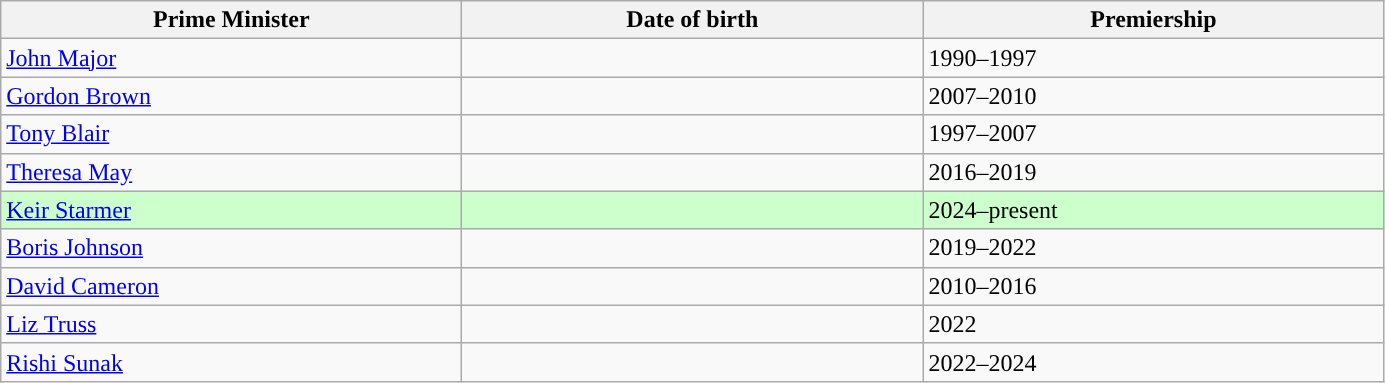<table class="wikitable sortable">
<tr>
<th scope="col" style="width:300px">Prime Minister</th>
<th scope="col" style="width:300px">Date of birth</th>
<th scope="col" style="width:300px">Premiership</th>
</tr>
<tr>
<td><a href='#'>John Major</a></td>
<td></td>
<td>1990–1997</td>
</tr>
<tr>
<td><a href='#'>Gordon Brown</a></td>
<td></td>
<td>2007–2010</td>
</tr>
<tr>
<td><a href='#'>Tony Blair</a></td>
<td></td>
<td>1997–2007</td>
</tr>
<tr>
<td><a href='#'>Theresa May</a></td>
<td></td>
<td>2016–2019</td>
</tr>
<tr style="background:#CFC;">
<td><a href='#'>Keir Starmer</a></td>
<td></td>
<td>2024–present</td>
</tr>
<tr>
<td><a href='#'>Boris Johnson</a></td>
<td></td>
<td>2019–2022</td>
</tr>
<tr>
<td><a href='#'>David Cameron</a></td>
<td></td>
<td>2010–2016</td>
</tr>
<tr>
<td><a href='#'>Liz Truss</a></td>
<td></td>
<td>2022</td>
</tr>
<tr>
<td><a href='#'>Rishi Sunak</a></td>
<td></td>
<td>2022–2024</td>
</tr>
</table>
